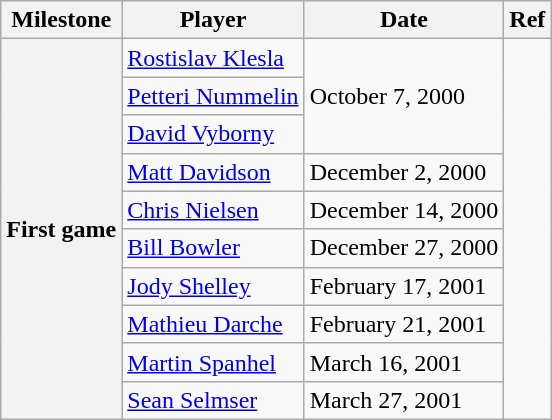<table class="wikitable">
<tr>
<th scope="col">Milestone</th>
<th scope="col">Player</th>
<th scope="col">Date</th>
<th scope="col">Ref</th>
</tr>
<tr>
<th rowspan=10>First game</th>
<td><a href='#'>Rostislav Klesla</a></td>
<td rowspan=3>October 7, 2000</td>
<td rowspan=10></td>
</tr>
<tr>
<td><a href='#'>Petteri Nummelin</a></td>
</tr>
<tr>
<td><a href='#'>David Vyborny</a></td>
</tr>
<tr>
<td><a href='#'>Matt Davidson</a></td>
<td>December 2, 2000</td>
</tr>
<tr>
<td><a href='#'>Chris Nielsen</a></td>
<td>December 14, 2000</td>
</tr>
<tr>
<td><a href='#'>Bill Bowler</a></td>
<td>December 27, 2000</td>
</tr>
<tr>
<td><a href='#'>Jody Shelley</a></td>
<td>February 17, 2001</td>
</tr>
<tr>
<td><a href='#'>Mathieu Darche</a></td>
<td>February 21, 2001</td>
</tr>
<tr>
<td><a href='#'>Martin Spanhel</a></td>
<td>March 16, 2001</td>
</tr>
<tr>
<td><a href='#'>Sean Selmser</a></td>
<td>March 27, 2001</td>
</tr>
</table>
